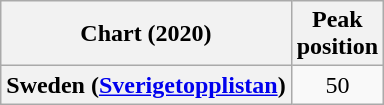<table class="wikitable plainrowheaders" style="text-align:center">
<tr>
<th scope="col">Chart (2020)</th>
<th scope="col">Peak<br> position</th>
</tr>
<tr>
<th scope="row">Sweden (<a href='#'>Sverigetopplistan</a>)</th>
<td>50</td>
</tr>
</table>
